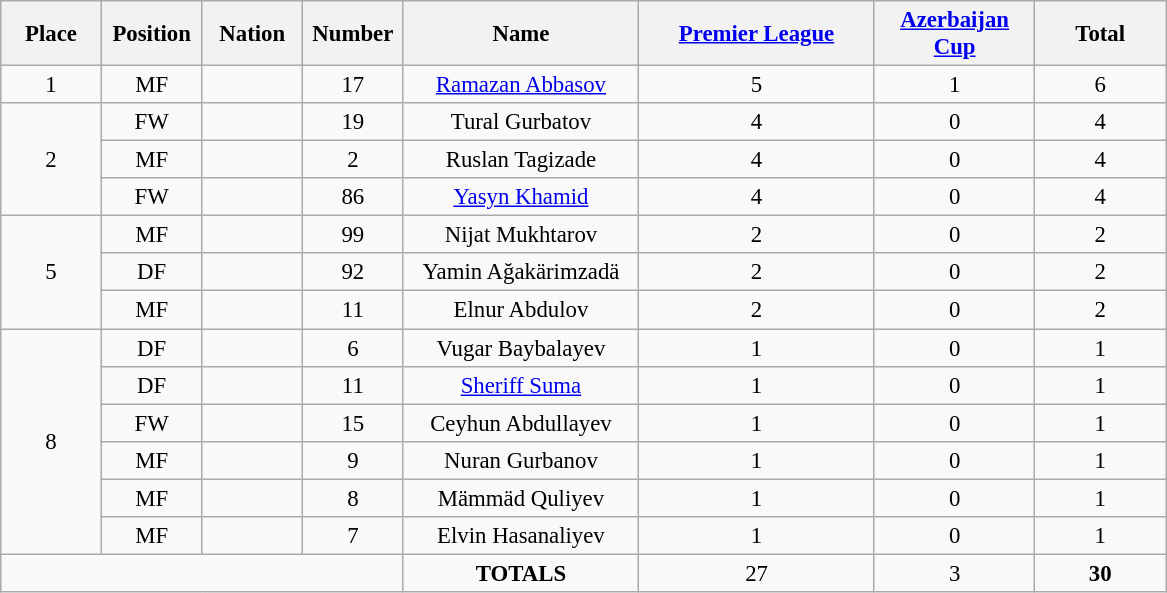<table class="wikitable" style="font-size: 95%; text-align: center;">
<tr>
<th width=60>Place</th>
<th width=60>Position</th>
<th width=60>Nation</th>
<th width=60>Number</th>
<th width=150>Name</th>
<th width=150><a href='#'>Premier League</a></th>
<th width=100><a href='#'>Azerbaijan Cup</a></th>
<th width=80>Total</th>
</tr>
<tr>
<td>1</td>
<td>MF</td>
<td></td>
<td>17</td>
<td><a href='#'>Ramazan Abbasov</a></td>
<td>5</td>
<td>1</td>
<td>6</td>
</tr>
<tr>
<td rowspan="3">2</td>
<td>FW</td>
<td></td>
<td>19</td>
<td>Tural Gurbatov</td>
<td>4</td>
<td>0</td>
<td>4</td>
</tr>
<tr>
<td>MF</td>
<td></td>
<td>2</td>
<td>Ruslan Tagizade</td>
<td>4</td>
<td>0</td>
<td>4</td>
</tr>
<tr>
<td>FW</td>
<td></td>
<td>86</td>
<td><a href='#'>Yasyn Khamid</a></td>
<td>4</td>
<td>0</td>
<td>4</td>
</tr>
<tr>
<td rowspan="3">5</td>
<td>MF</td>
<td></td>
<td>99</td>
<td>Nijat Mukhtarov</td>
<td>2</td>
<td>0</td>
<td>2</td>
</tr>
<tr>
<td>DF</td>
<td></td>
<td>92</td>
<td>Yamin Ağakärimzadä</td>
<td>2</td>
<td>0</td>
<td>2</td>
</tr>
<tr>
<td>MF</td>
<td></td>
<td>11</td>
<td>Elnur Abdulov</td>
<td>2</td>
<td>0</td>
<td>2</td>
</tr>
<tr>
<td rowspan="6">8</td>
<td>DF</td>
<td></td>
<td>6</td>
<td>Vugar Baybalayev</td>
<td>1</td>
<td>0</td>
<td>1</td>
</tr>
<tr>
<td>DF</td>
<td></td>
<td>11</td>
<td><a href='#'>Sheriff Suma</a></td>
<td>1</td>
<td>0</td>
<td>1</td>
</tr>
<tr>
<td>FW</td>
<td></td>
<td>15</td>
<td>Ceyhun Abdullayev</td>
<td>1</td>
<td>0</td>
<td>1</td>
</tr>
<tr>
<td>MF</td>
<td></td>
<td>9</td>
<td>Nuran Gurbanov</td>
<td>1</td>
<td>0</td>
<td>1</td>
</tr>
<tr>
<td>MF</td>
<td></td>
<td>8</td>
<td>Mämmäd Quliyev</td>
<td>1</td>
<td>0</td>
<td>1</td>
</tr>
<tr>
<td>MF</td>
<td></td>
<td>7</td>
<td>Elvin Hasanaliyev</td>
<td>1</td>
<td>0</td>
<td>1</td>
</tr>
<tr>
<td colspan="4"></td>
<td><strong>TOTALS</strong></td>
<td>27</td>
<td>3</td>
<td><strong>30</strong></td>
</tr>
</table>
